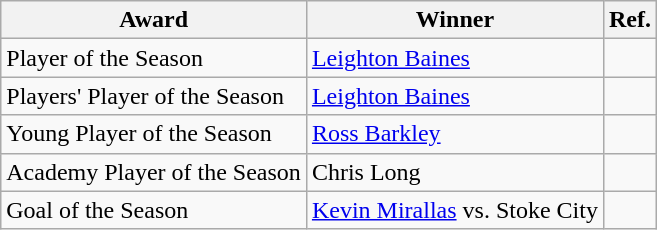<table class="wikitable" style="font-size:100%; text-align:left">
<tr>
<th>Award</th>
<th>Winner</th>
<th>Ref.</th>
</tr>
<tr>
<td>Player of the Season</td>
<td> <a href='#'>Leighton Baines</a></td>
<td align=center></td>
</tr>
<tr>
<td>Players' Player of the Season</td>
<td> <a href='#'>Leighton Baines</a></td>
<td align=center></td>
</tr>
<tr>
<td>Young Player of the Season</td>
<td> <a href='#'>Ross Barkley</a></td>
<td align=center></td>
</tr>
<tr>
<td>Academy Player of the Season</td>
<td> Chris Long</td>
<td align=center></td>
</tr>
<tr>
<td>Goal of the Season</td>
<td> <a href='#'>Kevin Mirallas</a> vs. Stoke City</td>
<td align=center></td>
</tr>
</table>
